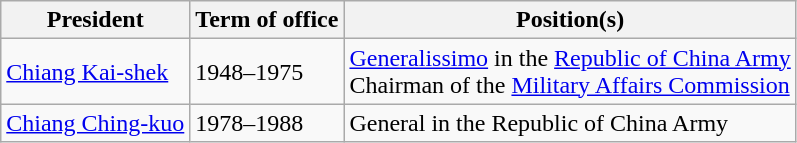<table class=wikitable>
<tr>
<th>President</th>
<th>Term of office</th>
<th>Position(s)</th>
</tr>
<tr>
<td><a href='#'>Chiang Kai-shek</a></td>
<td>1948–1975</td>
<td><a href='#'>Generalissimo</a> in the <a href='#'>Republic of China Army</a><br>Chairman of the <a href='#'>Military Affairs Commission</a></td>
</tr>
<tr>
<td><a href='#'>Chiang Ching-kuo</a></td>
<td>1978–1988</td>
<td>General in the Republic of China Army</td>
</tr>
</table>
